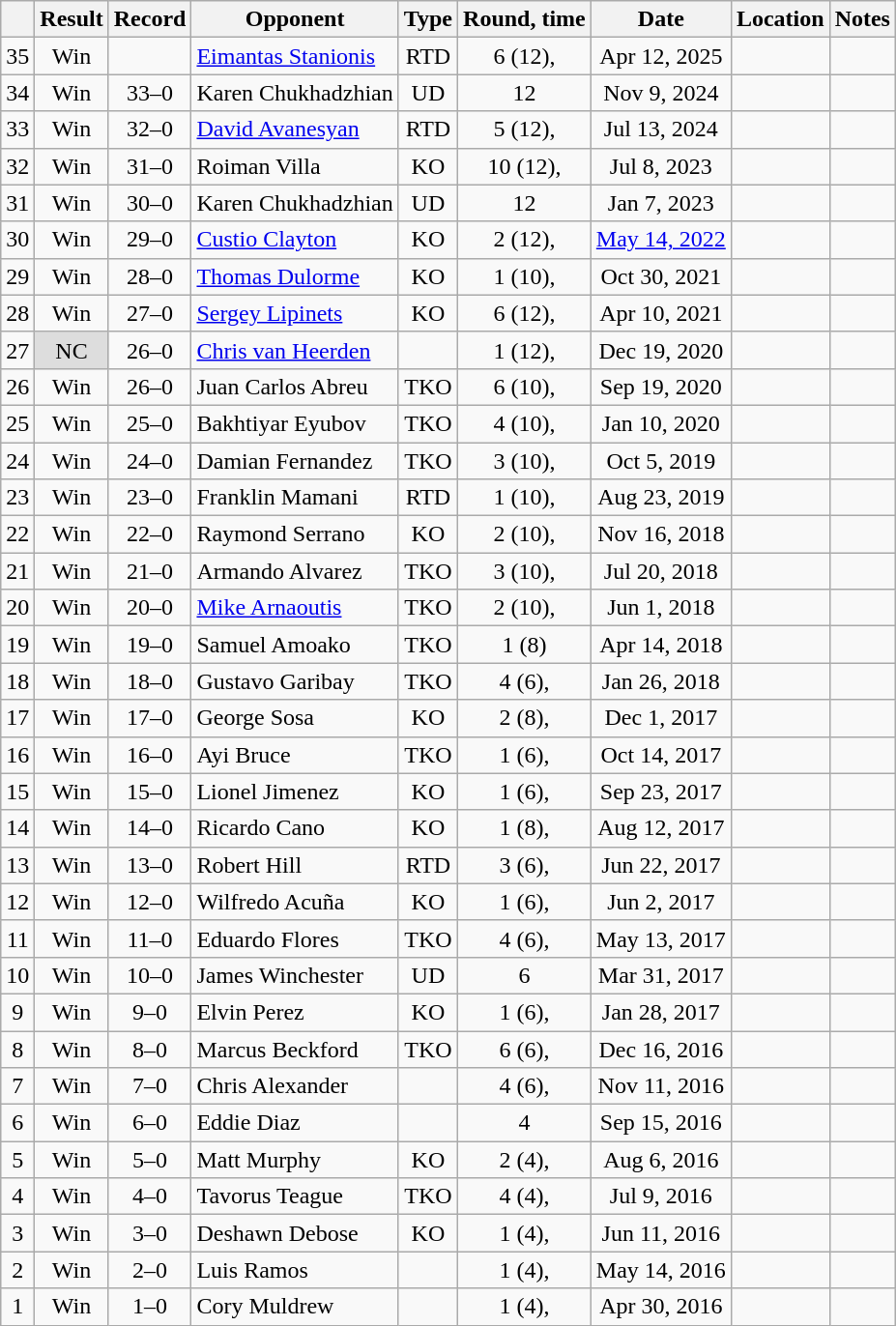<table class=wikitable style=text-align:center>
<tr>
<th></th>
<th>Result</th>
<th>Record</th>
<th>Opponent</th>
<th>Type</th>
<th>Round, time</th>
<th>Date</th>
<th>Location</th>
<th>Notes</th>
</tr>
<tr>
<td>35</td>
<td>Win</td>
<td></td>
<td align=left><a href='#'>Eimantas Stanionis</a></td>
<td>RTD</td>
<td>6 (12), </td>
<td>Apr 12, 2025</td>
<td align=left></td>
<td align=left></td>
</tr>
<tr>
<td>34</td>
<td>Win</td>
<td>33–0 </td>
<td align=left>Karen Chukhadzhian</td>
<td>UD</td>
<td>12</td>
<td>Nov 9, 2024</td>
<td align=left></td>
<td align=left></td>
</tr>
<tr>
<td>33</td>
<td>Win</td>
<td>32–0 </td>
<td align=left><a href='#'>David Avanesyan</a></td>
<td>RTD</td>
<td>5 (12), </td>
<td>Jul 13, 2024</td>
<td align=left></td>
<td align=left></td>
</tr>
<tr>
<td>32</td>
<td>Win</td>
<td>31–0 </td>
<td align=left>Roiman Villa</td>
<td>KO</td>
<td>10 (12), </td>
<td>Jul 8, 2023</td>
<td align=left></td>
<td align=left></td>
</tr>
<tr>
<td>31</td>
<td>Win</td>
<td>30–0 </td>
<td align=left>Karen Chukhadzhian</td>
<td>UD</td>
<td>12</td>
<td>Jan 7, 2023</td>
<td align=left></td>
<td align=left></td>
</tr>
<tr>
<td>30</td>
<td>Win</td>
<td>29–0 </td>
<td align=left><a href='#'>Custio Clayton</a></td>
<td>KO</td>
<td>2 (12), </td>
<td><a href='#'>May 14, 2022</a></td>
<td align=left></td>
<td align=left></td>
</tr>
<tr>
<td>29</td>
<td>Win</td>
<td>28–0 </td>
<td align=left><a href='#'>Thomas Dulorme</a></td>
<td>KO</td>
<td>1 (10), </td>
<td>Oct 30, 2021</td>
<td align=left></td>
<td align=left></td>
</tr>
<tr>
<td>28</td>
<td>Win</td>
<td>27–0 </td>
<td align=left><a href='#'>Sergey Lipinets</a></td>
<td>KO</td>
<td>6 (12), </td>
<td>Apr 10, 2021</td>
<td align=left></td>
<td align=left></td>
</tr>
<tr>
<td>27</td>
<td style="background:#DDD">NC</td>
<td>26–0 </td>
<td align=left><a href='#'>Chris van Heerden</a></td>
<td></td>
<td>1 (12), </td>
<td>Dec 19, 2020</td>
<td align=left></td>
<td align=left></td>
</tr>
<tr>
<td>26</td>
<td>Win</td>
<td>26–0</td>
<td align=left>Juan Carlos Abreu</td>
<td>TKO</td>
<td>6 (10), </td>
<td>Sep 19, 2020</td>
<td align=left></td>
<td align=left></td>
</tr>
<tr>
<td>25</td>
<td>Win</td>
<td>25–0</td>
<td align=left>Bakhtiyar Eyubov</td>
<td>TKO</td>
<td>4 (10), </td>
<td>Jan 10, 2020</td>
<td align=left></td>
<td align=left></td>
</tr>
<tr>
<td>24</td>
<td>Win</td>
<td>24–0</td>
<td align=left>Damian Fernandez</td>
<td>TKO</td>
<td>3 (10), </td>
<td>Oct 5, 2019</td>
<td align=left></td>
<td align=left></td>
</tr>
<tr>
<td>23</td>
<td>Win</td>
<td>23–0</td>
<td align=left>Franklin Mamani</td>
<td>RTD</td>
<td>1 (10), </td>
<td>Aug 23, 2019</td>
<td align=left></td>
<td align=left></td>
</tr>
<tr>
<td>22</td>
<td>Win</td>
<td>22–0</td>
<td align=left>Raymond Serrano</td>
<td>KO</td>
<td>2 (10), </td>
<td>Nov 16, 2018</td>
<td align=left></td>
<td align=left></td>
</tr>
<tr>
<td>21</td>
<td>Win</td>
<td>21–0</td>
<td align=left>Armando Alvarez</td>
<td>TKO</td>
<td>3 (10), </td>
<td>Jul 20, 2018</td>
<td align=left></td>
<td align=left></td>
</tr>
<tr>
<td>20</td>
<td>Win</td>
<td>20–0</td>
<td align=left><a href='#'>Mike Arnaoutis</a></td>
<td>TKO</td>
<td>2 (10), </td>
<td>Jun 1, 2018</td>
<td align=left></td>
<td align=left></td>
</tr>
<tr>
<td>19</td>
<td>Win</td>
<td>19–0</td>
<td align=left>Samuel Amoako</td>
<td>TKO</td>
<td>1 (8)</td>
<td>Apr 14, 2018</td>
<td align=left></td>
<td align=left></td>
</tr>
<tr>
<td>18</td>
<td>Win</td>
<td>18–0</td>
<td align=left>Gustavo Garibay</td>
<td>TKO</td>
<td>4 (6), </td>
<td>Jan 26, 2018</td>
<td align=left></td>
<td align=left></td>
</tr>
<tr>
<td>17</td>
<td>Win</td>
<td>17–0</td>
<td align=left>George Sosa</td>
<td>KO</td>
<td>2 (8), </td>
<td>Dec 1, 2017</td>
<td align=left></td>
<td align=left></td>
</tr>
<tr>
<td>16</td>
<td>Win</td>
<td>16–0</td>
<td align=left>Ayi Bruce</td>
<td>TKO</td>
<td>1 (6), </td>
<td>Oct 14, 2017</td>
<td align=left></td>
<td align=left></td>
</tr>
<tr>
<td>15</td>
<td>Win</td>
<td>15–0</td>
<td align=left>Lionel Jimenez</td>
<td>KO</td>
<td>1 (6), </td>
<td>Sep 23, 2017</td>
<td align=left></td>
<td align=left></td>
</tr>
<tr>
<td>14</td>
<td>Win</td>
<td>14–0</td>
<td align=left>Ricardo Cano</td>
<td>KO</td>
<td>1 (8), </td>
<td>Aug 12, 2017</td>
<td align=left></td>
<td align=left></td>
</tr>
<tr>
<td>13</td>
<td>Win</td>
<td>13–0</td>
<td align=left>Robert Hill</td>
<td>RTD</td>
<td>3 (6), </td>
<td>Jun 22, 2017</td>
<td align=left></td>
<td align=left></td>
</tr>
<tr>
<td>12</td>
<td>Win</td>
<td>12–0</td>
<td align=left>Wilfredo Acuña</td>
<td>KO</td>
<td>1 (6), </td>
<td>Jun 2, 2017</td>
<td align=left></td>
<td align=left></td>
</tr>
<tr>
<td>11</td>
<td>Win</td>
<td>11–0</td>
<td align=left>Eduardo Flores</td>
<td>TKO</td>
<td>4 (6), </td>
<td>May 13, 2017</td>
<td align=left></td>
<td align=left></td>
</tr>
<tr>
<td>10</td>
<td>Win</td>
<td>10–0</td>
<td align=left>James Winchester</td>
<td>UD</td>
<td>6</td>
<td>Mar 31, 2017</td>
<td align=left></td>
<td align=left></td>
</tr>
<tr>
<td>9</td>
<td>Win</td>
<td>9–0</td>
<td align=left>Elvin Perez</td>
<td>KO</td>
<td>1 (6), </td>
<td>Jan 28, 2017</td>
<td align=left></td>
<td align=left></td>
</tr>
<tr>
<td>8</td>
<td>Win</td>
<td>8–0</td>
<td align=left>Marcus Beckford</td>
<td>TKO</td>
<td>6 (6), </td>
<td>Dec 16, 2016</td>
<td align=left></td>
<td align=left></td>
</tr>
<tr>
<td>7</td>
<td>Win</td>
<td>7–0</td>
<td align=left>Chris Alexander</td>
<td></td>
<td>4 (6), </td>
<td>Nov 11, 2016</td>
<td align=left></td>
<td align=left></td>
</tr>
<tr>
<td>6</td>
<td>Win</td>
<td>6–0</td>
<td align=left>Eddie Diaz</td>
<td></td>
<td>4</td>
<td>Sep 15, 2016</td>
<td align=left></td>
<td align=left></td>
</tr>
<tr>
<td>5</td>
<td>Win</td>
<td>5–0</td>
<td align=left>Matt Murphy</td>
<td>KO</td>
<td>2 (4), </td>
<td>Aug 6, 2016</td>
<td align=left></td>
<td align=left></td>
</tr>
<tr>
<td>4</td>
<td>Win</td>
<td>4–0</td>
<td align=left>Tavorus Teague</td>
<td>TKO</td>
<td>4 (4), </td>
<td>Jul 9, 2016</td>
<td align=left></td>
<td align=left></td>
</tr>
<tr>
<td>3</td>
<td>Win</td>
<td>3–0</td>
<td align=left>Deshawn Debose</td>
<td>KO</td>
<td>1 (4), </td>
<td>Jun 11, 2016</td>
<td align=left></td>
<td align=left></td>
</tr>
<tr>
<td>2</td>
<td>Win</td>
<td>2–0</td>
<td align=left>Luis Ramos</td>
<td></td>
<td>1 (4), </td>
<td>May 14, 2016</td>
<td align=left></td>
<td align=left></td>
</tr>
<tr>
<td>1</td>
<td>Win</td>
<td>1–0</td>
<td align=left>Cory Muldrew</td>
<td></td>
<td>1 (4), </td>
<td>Apr 30, 2016</td>
<td align=left></td>
<td align=left></td>
</tr>
</table>
